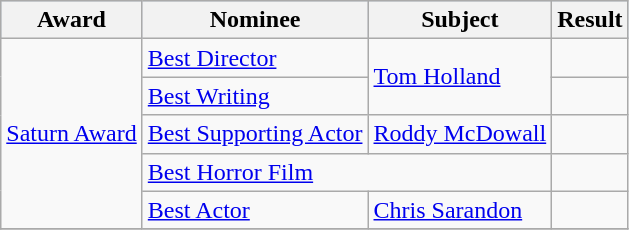<table class="wikitable">
<tr style="background:#b0c4de; text-align:center;">
<th>Award</th>
<th>Nominee</th>
<th>Subject</th>
<th>Result</th>
</tr>
<tr>
<td rowspan=5><a href='#'>Saturn Award</a></td>
<td><a href='#'>Best Director</a></td>
<td rowspan=2><a href='#'>Tom Holland</a></td>
<td></td>
</tr>
<tr>
<td><a href='#'>Best Writing</a></td>
<td></td>
</tr>
<tr>
<td><a href='#'>Best Supporting Actor</a></td>
<td><a href='#'>Roddy McDowall</a></td>
<td></td>
</tr>
<tr>
<td colspan=2><a href='#'>Best Horror Film</a></td>
<td></td>
</tr>
<tr>
<td><a href='#'>Best Actor</a></td>
<td><a href='#'>Chris Sarandon</a></td>
<td></td>
</tr>
<tr>
</tr>
</table>
